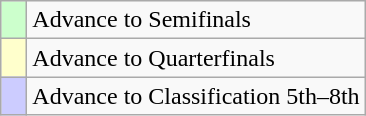<table class="wikitable">
<tr>
<td width=10px bgcolor=#CFC></td>
<td>Advance to Semifinals</td>
</tr>
<tr>
<td width=10px bgcolor=#FFC></td>
<td>Advance to Quarterfinals</td>
</tr>
<tr>
<td width=10px bgcolor=#CCF></td>
<td>Advance to Classification 5th–8th</td>
</tr>
</table>
